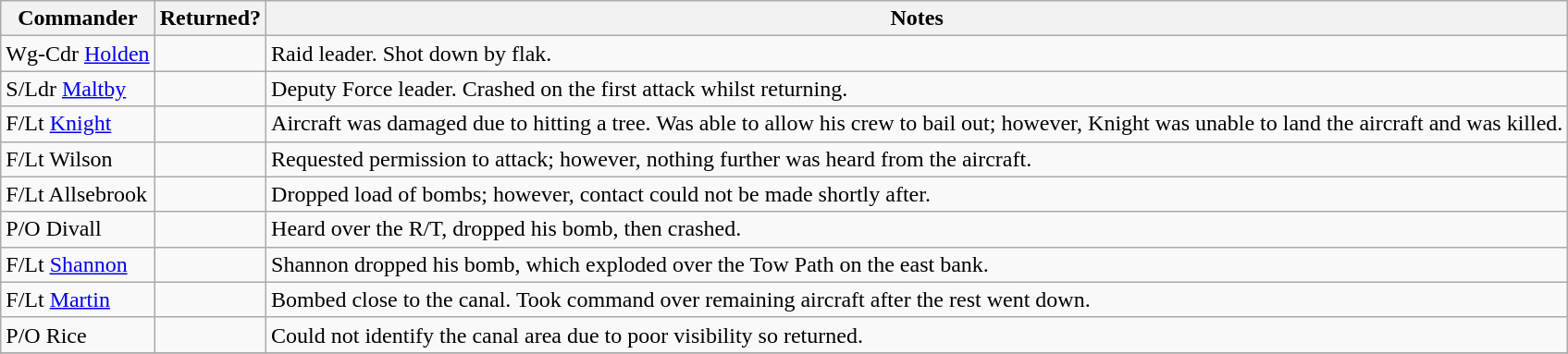<table class="wikitable">
<tr>
<th>Commander</th>
<th>Returned?</th>
<th>Notes</th>
</tr>
<tr>
<td>Wg-Cdr <a href='#'>Holden</a></td>
<td></td>
<td>Raid leader. Shot down by flak.</td>
</tr>
<tr>
<td>S/Ldr <a href='#'>Maltby</a></td>
<td></td>
<td>Deputy Force leader. Crashed on the first attack whilst returning.</td>
</tr>
<tr>
<td>F/Lt <a href='#'>Knight</a></td>
<td></td>
<td>Aircraft was damaged due to hitting a tree. Was able to allow his crew to bail out; however, Knight was unable to land the aircraft and was killed.</td>
</tr>
<tr>
<td>F/Lt Wilson</td>
<td></td>
<td>Requested permission to attack; however, nothing further was heard from the aircraft.</td>
</tr>
<tr>
<td>F/Lt Allsebrook</td>
<td></td>
<td>Dropped load of bombs; however, contact could not be made shortly after.</td>
</tr>
<tr>
<td>P/O Divall</td>
<td></td>
<td>Heard over the R/T, dropped his bomb, then crashed.</td>
</tr>
<tr>
<td>F/Lt <a href='#'>Shannon</a></td>
<td></td>
<td>Shannon dropped his bomb, which exploded over the Tow Path on the east bank.</td>
</tr>
<tr>
<td>F/Lt <a href='#'>Martin</a></td>
<td></td>
<td>Bombed close to the canal. Took command over remaining aircraft after the rest went down.</td>
</tr>
<tr>
<td>P/O Rice</td>
<td></td>
<td>Could not identify the canal area due to poor visibility so returned.</td>
</tr>
<tr>
</tr>
</table>
